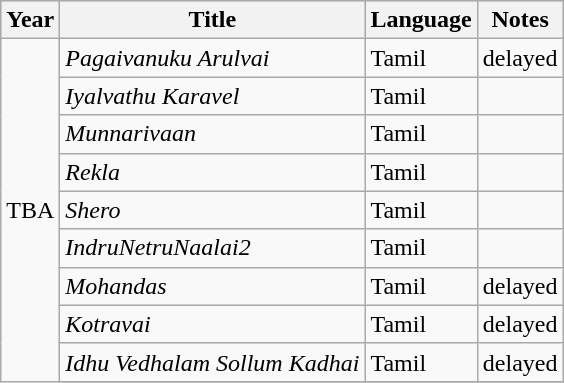<table class="wikitable">
<tr style="background:#ccc; text-align:center;">
<th>Year</th>
<th>Title</th>
<th>Language</th>
<th>Notes</th>
</tr>
<tr>
<td rowspan="10">TBA</td>
<td><em>Pagaivanuku Arulvai</em></td>
<td>Tamil</td>
<td>delayed</td>
</tr>
<tr>
<td><em>Iyalvathu Karavel</em></td>
<td>Tamil</td>
<td></td>
</tr>
<tr>
<td><em>Munnarivaan</em></td>
<td>Tamil</td>
<td></td>
</tr>
<tr>
<td><em>Rekla</em></td>
<td>Tamil</td>
<td></td>
</tr>
<tr>
<td><em>Shero</em></td>
<td>Tamil</td>
<td></td>
</tr>
<tr>
<td><em>IndruNetruNaalai2</em></td>
<td>Tamil</td>
<td></td>
</tr>
<tr>
<td><em>Mohandas</em></td>
<td>Tamil</td>
<td>delayed</td>
</tr>
<tr>
<td><em>Kotravai</em></td>
<td>Tamil</td>
<td>delayed</td>
</tr>
<tr>
<td><em>Idhu Vedhalam Sollum Kadhai</em></td>
<td>Tamil</td>
<td>delayed</td>
</tr>
<tr>
</tr>
</table>
